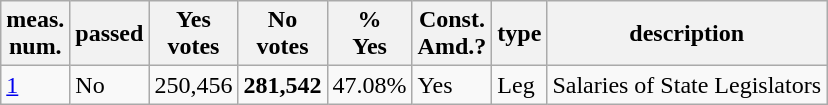<table class="wikitable sortable">
<tr>
<th>meas.<br>num.</th>
<th>passed</th>
<th>Yes<br>votes</th>
<th>No<br>votes</th>
<th>%<br>Yes</th>
<th>Const.<br>Amd.?</th>
<th>type</th>
<th>description</th>
</tr>
<tr>
<td><a href='#'>1</a></td>
<td>No</td>
<td>250,456</td>
<td><strong>281,542</strong></td>
<td>47.08%</td>
<td>Yes</td>
<td>Leg</td>
<td>Salaries of State Legislators</td>
</tr>
</table>
